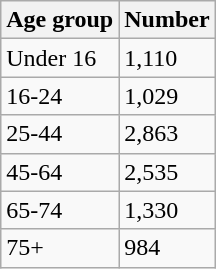<table class="wikitable">
<tr>
<th>Age group</th>
<th>Number</th>
</tr>
<tr>
<td>Under 16</td>
<td>1,110</td>
</tr>
<tr>
<td>16-24</td>
<td>1,029</td>
</tr>
<tr>
<td>25-44</td>
<td>2,863</td>
</tr>
<tr>
<td>45-64</td>
<td>2,535</td>
</tr>
<tr>
<td>65-74</td>
<td>1,330</td>
</tr>
<tr>
<td>75+</td>
<td>984</td>
</tr>
</table>
